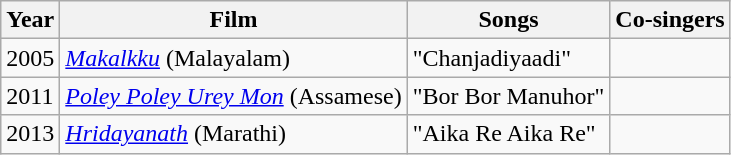<table class="wikitable">
<tr>
<th>Year</th>
<th>Film</th>
<th>Songs</th>
<th>Co-singers</th>
</tr>
<tr>
<td>2005</td>
<td><em><a href='#'>Makalkku</a></em> (Malayalam)</td>
<td>"Chanjadiyaadi"</td>
<td></td>
</tr>
<tr>
<td>2011</td>
<td><em><a href='#'>Poley Poley Urey Mon</a></em> (Assamese)</td>
<td>"Bor Bor Manuhor"</td>
<td></td>
</tr>
<tr>
<td>2013</td>
<td><em><a href='#'>Hridayanath</a></em> (Marathi)</td>
<td>"Aika Re Aika Re"</td>
<td></td>
</tr>
</table>
